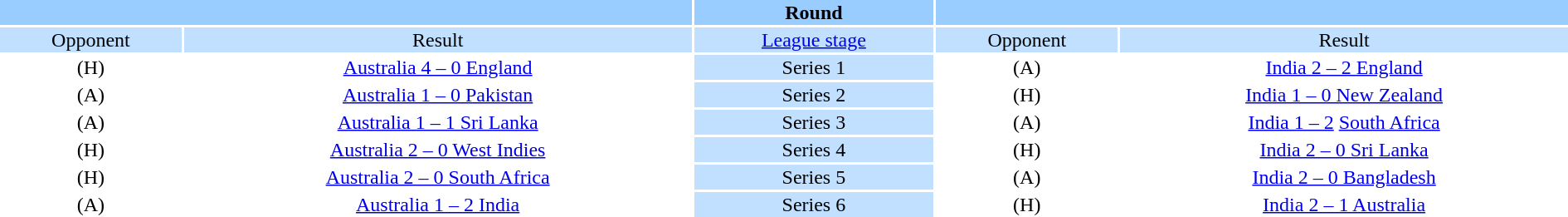<table style="width:100%;text-align:center">
<tr style="vertical-align:top;background:#9cf">
<th colspan=2 style="width:1*"></th>
<th>Round</th>
<th colspan=2 style="width:1*"></th>
</tr>
<tr style="vertical-align:top;background:#c1e0ff">
<td>Opponent</td>
<td>Result</td>
<td><a href='#'>League stage</a></td>
<td>Opponent</td>
<td>Result</td>
</tr>
<tr>
<td> (H)</td>
<td><a href='#'>Australia 4 – 0 England</a></td>
<td style="background:#c1e0ff">Series 1</td>
<td> (A)</td>
<td><a href='#'>India 2 – 2 England</a></td>
</tr>
<tr>
<td> (A)</td>
<td><a href='#'>Australia 1 – 0 Pakistan</a></td>
<td style="background:#c1e0ff">Series 2</td>
<td> (H)</td>
<td><a href='#'>India 1 – 0 New Zealand</a></td>
</tr>
<tr>
<td> (A)</td>
<td><a href='#'>Australia 1 – 1 Sri Lanka</a></td>
<td style="background:#c1e0ff">Series 3</td>
<td> (A)</td>
<td><a href='#'>India 1 – 2</a>  <a href='#'>South Africa</a></td>
</tr>
<tr>
<td> (H)</td>
<td><a href='#'>Australia 2 – 0 West Indies</a></td>
<td style="background:#c1e0ff">Series 4</td>
<td> (H)</td>
<td><a href='#'>India  2 – 0 Sri Lanka</a></td>
</tr>
<tr>
<td> (H)</td>
<td><a href='#'>Australia 2 – 0 South Africa</a></td>
<td style="background:#c1e0ff">Series 5</td>
<td> (A)</td>
<td><a href='#'>India  2 – 0 Bangladesh</a></td>
</tr>
<tr>
<td> (A)</td>
<td><a href='#'>Australia 1 – 2 India</a></td>
<td style="background:#c1e0ff">Series 6</td>
<td> (H)</td>
<td><a href='#'>India 2 – 1 Australia</a></td>
</tr>
</table>
